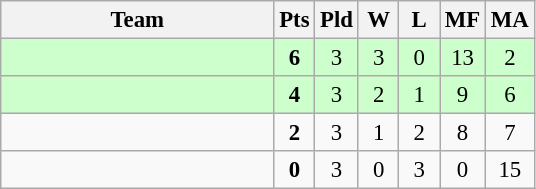<table class=wikitable style="text-align:center; font-size:95%">
<tr>
<th width=175>Team</th>
<th width=20>Pts</th>
<th width=20>Pld</th>
<th width=20>W</th>
<th width=20>L</th>
<th width=20>MF</th>
<th width=20>MA</th>
</tr>
<tr bgcolor=ccffcc>
<td style="text-align:left"></td>
<td><strong>6</strong></td>
<td>3</td>
<td>3</td>
<td>0</td>
<td>13</td>
<td>2</td>
</tr>
<tr bgcolor=ccffcc>
<td style="text-align:left"></td>
<td><strong>4</strong></td>
<td>3</td>
<td>2</td>
<td>1</td>
<td>9</td>
<td>6</td>
</tr>
<tr>
<td style="text-align:left"></td>
<td><strong>2</strong></td>
<td>3</td>
<td>1</td>
<td>2</td>
<td>8</td>
<td>7</td>
</tr>
<tr>
<td style="text-align:left"></td>
<td><strong>0</strong></td>
<td>3</td>
<td>0</td>
<td>3</td>
<td>0</td>
<td>15</td>
</tr>
</table>
